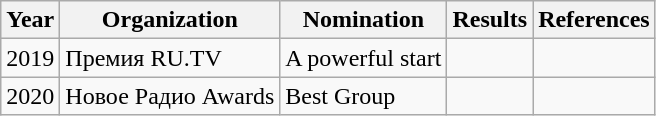<table class="wikitable">
<tr>
<th align="left">Year</th>
<th style="text-align:center;">Organization</th>
<th style="text-align:center;">Nomination</th>
<th style="text-align:center;">Results</th>
<th style="text-align:center;">References</th>
</tr>
<tr>
<td rowspan="1">2019</td>
<td>Премия RU.TV</td>
<td>A powerful start</td>
<td></td>
<td></td>
</tr>
<tr>
<td rowspan="1">2020</td>
<td>Новое Радио Awards</td>
<td>Best Group</td>
<td></td>
<td></td>
</tr>
</table>
